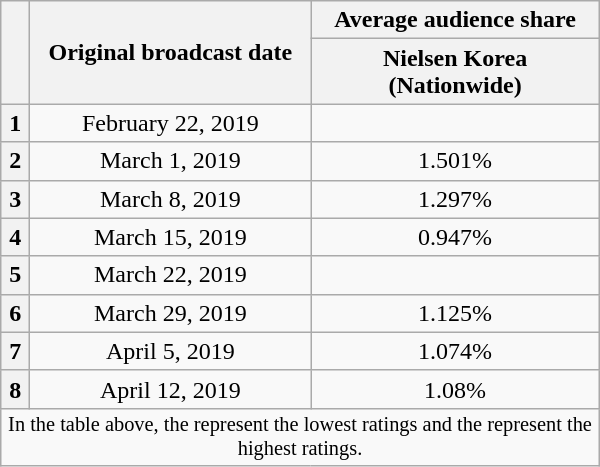<table class="wikitable" style="width:400px; text-align:center">
<tr>
<th scope="col" rowspan="2"></th>
<th scope="col" rowspan="2">Original broadcast date</th>
<th scope="col">Average audience share</th>
</tr>
<tr>
<th scope="col">Nielsen Korea<br>(Nationwide)</th>
</tr>
<tr>
<th scope="col">1</th>
<td>February 22, 2019</td>
<td> </td>
</tr>
<tr>
<th scope="col">2</th>
<td>March 1, 2019</td>
<td>1.501% </td>
</tr>
<tr>
<th scope="col">3</th>
<td>March 8, 2019</td>
<td>1.297% </td>
</tr>
<tr>
<th scope="col">4</th>
<td>March 15, 2019</td>
<td>0.947% </td>
</tr>
<tr>
<th scope="col">5</th>
<td>March 22, 2019</td>
<td> </td>
</tr>
<tr>
<th scope="col">6</th>
<td>March 29, 2019</td>
<td>1.125% </td>
</tr>
<tr>
<th scope="col">7</th>
<td>April 5, 2019</td>
<td>1.074% </td>
</tr>
<tr>
<th scope="col">8</th>
<td>April 12, 2019</td>
<td>1.08% </td>
</tr>
<tr>
<td colspan="3" style="font-size:85%">In the table above, the <strong></strong> represent the lowest ratings and the <strong></strong> represent the highest ratings.</td>
</tr>
</table>
